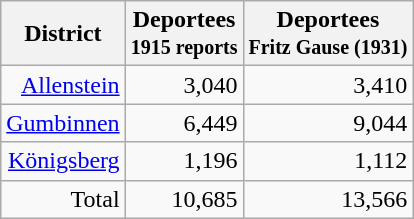<table class="wikitable floatright" style="text-align:right">
<tr>
<th>District</th>
<th>Deportees <br><small>1915 reports</small></th>
<th>Deportees <br><small>Fritz Gause (1931)</small></th>
</tr>
<tr>
<td><a href='#'>Allenstein</a></td>
<td>3,040</td>
<td>3,410</td>
</tr>
<tr>
<td><a href='#'>Gumbinnen</a></td>
<td>6,449</td>
<td>9,044</td>
</tr>
<tr>
<td><a href='#'>Königsberg</a></td>
<td>1,196</td>
<td>1,112</td>
</tr>
<tr>
<td>Total</td>
<td>10,685</td>
<td>13,566</td>
</tr>
</table>
